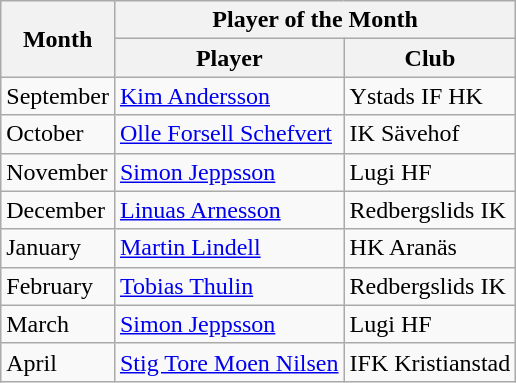<table class="wikitable">
<tr>
<th rowspan="2">Month</th>
<th colspan="2">Player of the Month</th>
</tr>
<tr>
<th>Player</th>
<th>Club</th>
</tr>
<tr>
<td>September</td>
<td> <a href='#'>Kim Andersson</a></td>
<td>Ystads IF HK</td>
</tr>
<tr>
<td>October</td>
<td> <a href='#'>Olle Forsell Schefvert</a></td>
<td>IK Sävehof</td>
</tr>
<tr>
<td>November</td>
<td> <a href='#'>Simon Jeppsson</a></td>
<td>Lugi HF</td>
</tr>
<tr>
<td>December</td>
<td> <a href='#'>Linuas Arnesson</a></td>
<td>Redbergslids IK</td>
</tr>
<tr>
<td>January</td>
<td> <a href='#'>Martin Lindell</a></td>
<td>HK Aranäs</td>
</tr>
<tr>
<td>February</td>
<td> <a href='#'>Tobias Thulin</a></td>
<td>Redbergslids IK</td>
</tr>
<tr>
<td>March</td>
<td> <a href='#'>Simon Jeppsson</a></td>
<td>Lugi HF</td>
</tr>
<tr>
<td>April</td>
<td> <a href='#'>Stig Tore Moen Nilsen</a></td>
<td>IFK Kristianstad</td>
</tr>
</table>
